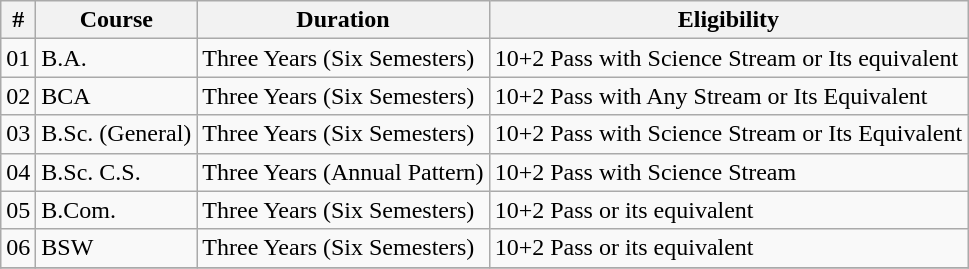<table class="wikitable sortable">
<tr>
<th>#</th>
<th>Course</th>
<th>Duration</th>
<th>Eligibility</th>
</tr>
<tr>
<td>01</td>
<td>B.A.</td>
<td>Three Years (Six Semesters)</td>
<td>10+2 Pass with Science Stream or Its equivalent</td>
</tr>
<tr>
<td>02</td>
<td>BCA</td>
<td>Three Years (Six Semesters)</td>
<td>10+2 Pass with Any Stream or Its Equivalent</td>
</tr>
<tr>
<td>03</td>
<td>B.Sc. (General)</td>
<td>Three Years (Six Semesters)</td>
<td>10+2 Pass with Science Stream or Its Equivalent</td>
</tr>
<tr>
<td>04</td>
<td>B.Sc. C.S.</td>
<td>Three Years (Annual Pattern)</td>
<td>10+2 Pass with Science Stream</td>
</tr>
<tr>
<td>05</td>
<td>B.Com.</td>
<td>Three Years (Six Semesters)</td>
<td>10+2 Pass or its equivalent</td>
</tr>
<tr>
<td>06</td>
<td>BSW</td>
<td>Three Years (Six Semesters)</td>
<td>10+2 Pass or its equivalent</td>
</tr>
<tr>
</tr>
</table>
